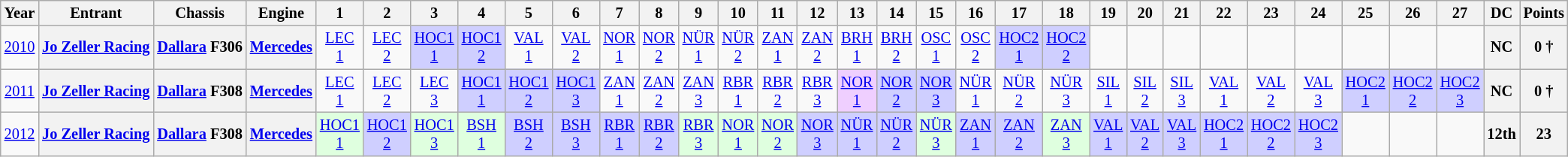<table class="wikitable" style="text-align:center; font-size:85%">
<tr>
<th>Year</th>
<th>Entrant</th>
<th>Chassis</th>
<th>Engine</th>
<th>1</th>
<th>2</th>
<th>3</th>
<th>4</th>
<th>5</th>
<th>6</th>
<th>7</th>
<th>8</th>
<th>9</th>
<th>10</th>
<th>11</th>
<th>12</th>
<th>13</th>
<th>14</th>
<th>15</th>
<th>16</th>
<th>17</th>
<th>18</th>
<th>19</th>
<th>20</th>
<th>21</th>
<th>22</th>
<th>23</th>
<th>24</th>
<th>25</th>
<th>26</th>
<th>27</th>
<th>DC</th>
<th>Points</th>
</tr>
<tr>
<td><a href='#'>2010</a></td>
<th nowrap><a href='#'>Jo Zeller Racing</a></th>
<th nowrap><a href='#'>Dallara</a> F306</th>
<th><a href='#'>Mercedes</a></th>
<td><a href='#'>LEC<br>1</a></td>
<td><a href='#'>LEC<br>2</a></td>
<td style="background:#CFCFFF;"><a href='#'>HOC1<br>1</a><br></td>
<td style="background:#CFCFFF;"><a href='#'>HOC1<br>2</a><br></td>
<td><a href='#'>VAL<br>1</a></td>
<td><a href='#'>VAL<br>2</a></td>
<td><a href='#'>NOR<br>1</a></td>
<td><a href='#'>NOR<br>2</a></td>
<td><a href='#'>NÜR<br>1</a></td>
<td><a href='#'>NÜR<br>2</a></td>
<td><a href='#'>ZAN<br>1</a></td>
<td><a href='#'>ZAN<br>2</a></td>
<td><a href='#'>BRH<br>1</a></td>
<td><a href='#'>BRH<br>2</a></td>
<td><a href='#'>OSC<br>1</a></td>
<td><a href='#'>OSC<br>2</a></td>
<td style="background:#CFCFFF;"><a href='#'>HOC2<br>1</a><br></td>
<td style="background:#CFCFFF;"><a href='#'>HOC2<br>2</a><br></td>
<td></td>
<td></td>
<td></td>
<td></td>
<td></td>
<td></td>
<td></td>
<td></td>
<td></td>
<th>NC</th>
<th>0 †</th>
</tr>
<tr>
<td><a href='#'>2011</a></td>
<th nowrap><a href='#'>Jo Zeller Racing</a></th>
<th nowrap><a href='#'>Dallara</a> F308</th>
<th><a href='#'>Mercedes</a></th>
<td><a href='#'>LEC<br>1</a></td>
<td><a href='#'>LEC<br>2</a></td>
<td><a href='#'>LEC<br>3</a></td>
<td style="background:#CFCFFF;"><a href='#'>HOC1<br>1</a><br></td>
<td style="background:#CFCFFF;"><a href='#'>HOC1<br>2</a><br></td>
<td style="background:#CFCFFF;"><a href='#'>HOC1<br>3</a><br></td>
<td><a href='#'>ZAN<br>1</a></td>
<td><a href='#'>ZAN<br>2</a></td>
<td><a href='#'>ZAN<br>3</a></td>
<td><a href='#'>RBR<br>1</a></td>
<td><a href='#'>RBR<br>2</a></td>
<td><a href='#'>RBR<br>3</a></td>
<td style="background:#EFCFFF;"><a href='#'>NOR<br>1</a><br></td>
<td style="background:#CFCFFF;"><a href='#'>NOR<br>2</a><br></td>
<td style="background:#CFCFFF;"><a href='#'>NOR<br>3</a><br></td>
<td><a href='#'>NÜR<br>1</a></td>
<td><a href='#'>NÜR<br>2</a></td>
<td><a href='#'>NÜR<br>3</a></td>
<td><a href='#'>SIL<br>1</a></td>
<td><a href='#'>SIL<br>2</a></td>
<td><a href='#'>SIL<br>3</a></td>
<td><a href='#'>VAL<br>1</a></td>
<td><a href='#'>VAL<br>2</a></td>
<td><a href='#'>VAL<br>3</a></td>
<td style="background:#CFCFFF;"><a href='#'>HOC2<br>1</a><br></td>
<td style="background:#CFCFFF;"><a href='#'>HOC2<br>2</a><br></td>
<td style="background:#CFCFFF;"><a href='#'>HOC2<br>3</a><br></td>
<th>NC</th>
<th>0 †</th>
</tr>
<tr>
<td><a href='#'>2012</a></td>
<th nowrap><a href='#'>Jo Zeller Racing</a></th>
<th nowrap><a href='#'>Dallara</a> F308</th>
<th><a href='#'>Mercedes</a></th>
<td style="background:#DFFFDF;"><a href='#'>HOC1<br>1</a><br></td>
<td style="background:#CFCFFF;"><a href='#'>HOC1<br>2</a><br></td>
<td style="background:#DFFFDF;"><a href='#'>HOC1<br>3</a> <br></td>
<td style="background:#DFFFDF;"><a href='#'>BSH<br>1</a><br></td>
<td style="background:#CFCFFF;"><a href='#'>BSH<br>2</a><br></td>
<td style="background:#CFCFFF;"><a href='#'>BSH<br>3</a><br></td>
<td style="background:#CFCFFF;"><a href='#'>RBR<br>1</a><br></td>
<td style="background:#CFCFFF;"><a href='#'>RBR<br>2</a><br></td>
<td style="background:#DFFFDF;"><a href='#'>RBR<br>3</a> <br></td>
<td style="background:#DFFFDF;"><a href='#'>NOR<br>1</a><br></td>
<td style="background:#DFFFDF;"><a href='#'>NOR<br>2</a><br></td>
<td style="background:#CFCFFF;"><a href='#'>NOR<br>3</a><br></td>
<td style="background:#CFCFFF;"><a href='#'>NÜR<br>1</a><br></td>
<td style="background:#CFCFFF;"><a href='#'>NÜR<br>2</a><br></td>
<td style="background:#DFFFDF;"><a href='#'>NÜR<br>3</a><br></td>
<td style="background:#CFCFFF;"><a href='#'>ZAN<br>1</a><br></td>
<td style="background:#CFCFFF;"><a href='#'>ZAN<br>2</a><br></td>
<td style="background:#DFFFDF;"><a href='#'>ZAN<br>3</a><br></td>
<td style="background:#CFCFFF;"><a href='#'>VAL<br>1</a><br></td>
<td style="background:#CFCFFF;"><a href='#'>VAL<br>2</a><br></td>
<td style="background:#CFCFFF;"><a href='#'>VAL<br>3</a><br></td>
<td style="background:#CFCFFF;"><a href='#'>HOC2<br>1</a><br></td>
<td style="background:#CFCFFF;"><a href='#'>HOC2<br>2</a><br></td>
<td style="background:#CFCFFF;"><a href='#'>HOC2<br>3</a><br></td>
<td></td>
<td></td>
<td></td>
<th>12th</th>
<th>23</th>
</tr>
</table>
